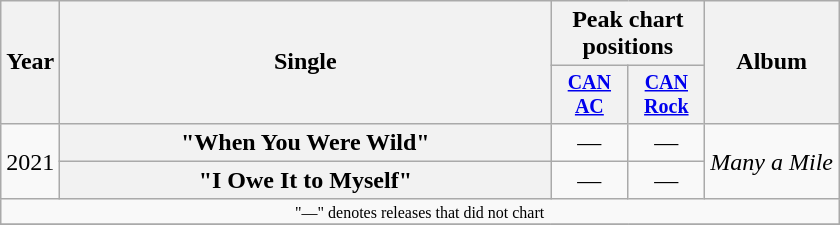<table class="wikitable plainrowheaders" style="text-align:center;">
<tr>
<th rowspan="2">Year</th>
<th rowspan="2" style="width:20em;">Single</th>
<th colspan="2">Peak chart<br>positions</th>
<th rowspan="2">Album</th>
</tr>
<tr style="font-size:smaller;">
<th width="45"><a href='#'>CAN AC</a><br></th>
<th width="45"><a href='#'>CAN Rock</a><br></th>
</tr>
<tr>
<td rowspan="2">2021</td>
<th scope="row">"When You Were Wild"</th>
<td>—</td>
<td>—</td>
<td align="left" rowspan="2"><em>Many a Mile</em></td>
</tr>
<tr>
<th scope="row">"I Owe It to Myself"</th>
<td>—</td>
<td>—</td>
</tr>
<tr>
<td colspan="5" style="font-size:8pt">"—" denotes releases that did not chart</td>
</tr>
<tr>
</tr>
</table>
